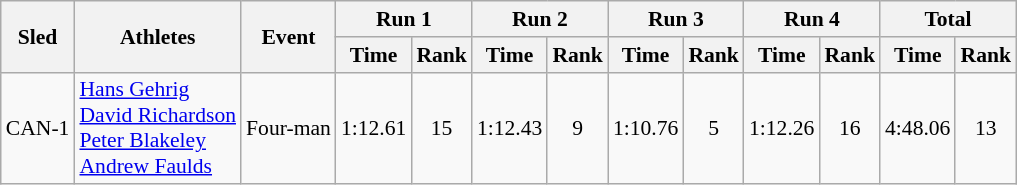<table class="wikitable"  border="1" style="font-size:90%">
<tr>
<th rowspan="2">Sled</th>
<th rowspan="2">Athletes</th>
<th rowspan="2">Event</th>
<th colspan="2">Run 1</th>
<th colspan="2">Run 2</th>
<th colspan="2">Run 3</th>
<th colspan="2">Run 4</th>
<th colspan="2">Total</th>
</tr>
<tr>
<th>Time</th>
<th>Rank</th>
<th>Time</th>
<th>Rank</th>
<th>Time</th>
<th>Rank</th>
<th>Time</th>
<th>Rank</th>
<th>Time</th>
<th>Rank</th>
</tr>
<tr>
<td align="center">CAN-1</td>
<td><a href='#'>Hans Gehrig</a><br><a href='#'>David Richardson</a><br><a href='#'>Peter Blakeley</a><br><a href='#'>Andrew Faulds</a></td>
<td>Four-man</td>
<td align="center">1:12.61</td>
<td align="center">15</td>
<td align="center">1:12.43</td>
<td align="center">9</td>
<td align="center">1:10.76</td>
<td align="center">5</td>
<td align="center">1:12.26</td>
<td align="center">16</td>
<td align="center">4:48.06</td>
<td align="center">13</td>
</tr>
</table>
